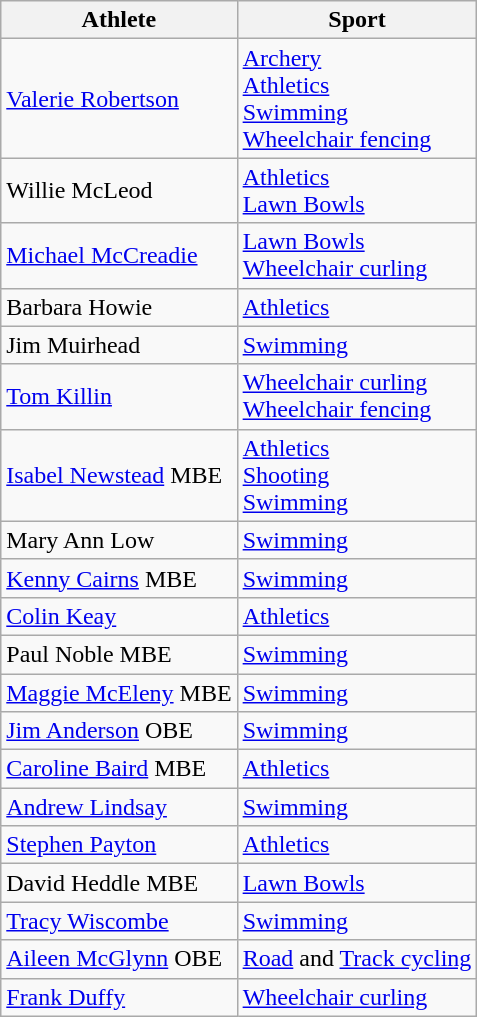<table class="wikitable unsortable">
<tr>
<th>Athlete</th>
<th>Sport</th>
</tr>
<tr>
<td><a href='#'>Valerie Robertson</a></td>
<td><a href='#'>Archery</a><br><a href='#'>Athletics</a><br><a href='#'>Swimming</a><br><a href='#'>Wheelchair fencing</a></td>
</tr>
<tr>
<td>Willie McLeod</td>
<td><a href='#'>Athletics</a><br><a href='#'>Lawn Bowls</a></td>
</tr>
<tr>
<td><a href='#'>Michael McCreadie</a></td>
<td><a href='#'>Lawn Bowls</a><br><a href='#'>Wheelchair curling</a></td>
</tr>
<tr>
<td>Barbara Howie</td>
<td><a href='#'>Athletics</a></td>
</tr>
<tr>
<td>Jim Muirhead</td>
<td><a href='#'>Swimming</a></td>
</tr>
<tr>
<td><a href='#'>Tom Killin</a></td>
<td><a href='#'>Wheelchair curling</a><br><a href='#'>Wheelchair fencing</a></td>
</tr>
<tr>
<td><a href='#'>Isabel Newstead</a> MBE</td>
<td><a href='#'>Athletics</a><br><a href='#'>Shooting</a><br><a href='#'>Swimming</a></td>
</tr>
<tr>
<td>Mary Ann Low</td>
<td><a href='#'>Swimming</a></td>
</tr>
<tr>
<td><a href='#'>Kenny Cairns</a> MBE</td>
<td><a href='#'>Swimming</a></td>
</tr>
<tr>
<td><a href='#'>Colin Keay</a></td>
<td><a href='#'>Athletics</a></td>
</tr>
<tr>
<td>Paul Noble MBE</td>
<td><a href='#'>Swimming</a></td>
</tr>
<tr>
<td><a href='#'>Maggie McEleny</a> MBE</td>
<td><a href='#'>Swimming</a></td>
</tr>
<tr>
<td><a href='#'>Jim Anderson</a> OBE</td>
<td><a href='#'>Swimming</a></td>
</tr>
<tr>
<td><a href='#'>Caroline Baird</a> MBE</td>
<td><a href='#'>Athletics</a></td>
</tr>
<tr>
<td><a href='#'>Andrew Lindsay</a></td>
<td><a href='#'>Swimming</a></td>
</tr>
<tr>
<td><a href='#'>Stephen Payton</a></td>
<td><a href='#'>Athletics</a></td>
</tr>
<tr>
<td>David Heddle MBE</td>
<td><a href='#'>Lawn Bowls</a></td>
</tr>
<tr>
<td><a href='#'>Tracy Wiscombe</a></td>
<td><a href='#'>Swimming</a></td>
</tr>
<tr>
<td><a href='#'>Aileen McGlynn</a> OBE</td>
<td><a href='#'>Road</a> and <a href='#'>Track cycling</a></td>
</tr>
<tr>
<td><a href='#'>Frank Duffy</a></td>
<td><a href='#'>Wheelchair curling</a></td>
</tr>
</table>
